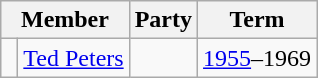<table class="wikitable">
<tr>
<th colspan="2">Member</th>
<th>Party</th>
<th>Term</th>
</tr>
<tr>
<td> </td>
<td><a href='#'>Ted Peters</a></td>
<td></td>
<td><a href='#'>1955</a>–1969</td>
</tr>
</table>
